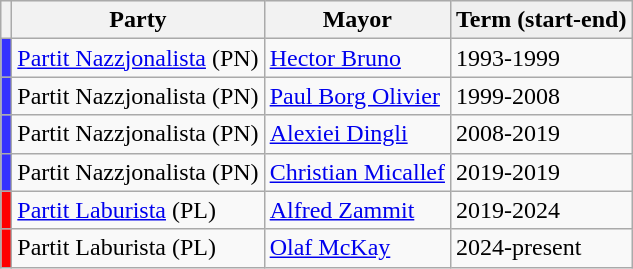<table class="wikitable">
<tr style="font-weight:bold; text-align:center; background-color:#EFEFEF;">
<th style="vertical-align:middle;"></th>
<th style="vertical-align:middle;">Party</th>
<th style="vertical-align:middle;">Mayor</th>
<th style="background-color:#efefef; text-align:left;">Term (start-end)</th>
</tr>
<tr>
<td style="vertical-align:middle; background-color:#3531ff;"></td>
<td style="vertical-align:middle;"><a href='#'>Partit Nazzjonalista</a> (PN)</td>
<td style="vertical-align:middle;"><a href='#'>Hector Bruno</a></td>
<td>1993-1999</td>
</tr>
<tr>
<td style="background-color:#3531ff;"></td>
<td>Partit Nazzjonalista (PN)</td>
<td style="vertical-align:middle;"><a href='#'>Paul Borg Olivier</a></td>
<td>1999-2008</td>
</tr>
<tr>
<td style="background-color:#3531ff; color:#fe0000;"></td>
<td>Partit Nazzjonalista (PN)</td>
<td><a href='#'>Alexiei Dingli</a></td>
<td>2008-2019</td>
</tr>
<tr>
<td style="background-color:#3531FF; color:#FE0000;"></td>
<td>Partit Nazzjonalista (PN)</td>
<td><a href='#'>Christian Micallef</a></td>
<td>2019-2019</td>
</tr>
<tr>
<td style="background-color:#FE0000; color:#FE0000;"></td>
<td><a href='#'>Partit Laburista</a> (PL)</td>
<td><a href='#'>Alfred Zammit</a></td>
<td>2019-2024</td>
</tr>
<tr>
<td style="background-color:#FE0000; color:#FE0000;"></td>
<td>Partit Laburista (PL)</td>
<td><a href='#'>Olaf McKay</a></td>
<td>2024-present</td>
</tr>
</table>
